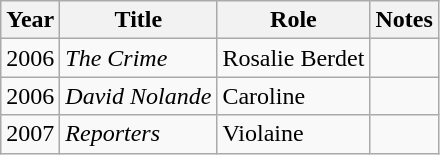<table class=wikitable>
<tr>
<th>Year</th>
<th>Title</th>
<th>Role</th>
<th>Notes</th>
</tr>
<tr>
<td>2006</td>
<td><em>The Crime</em></td>
<td>Rosalie Berdet</td>
<td></td>
</tr>
<tr>
<td>2006</td>
<td><em>David Nolande</em></td>
<td>Caroline</td>
<td></td>
</tr>
<tr>
<td>2007</td>
<td><em>Reporters</em></td>
<td>Violaine</td>
<td></td>
</tr>
</table>
